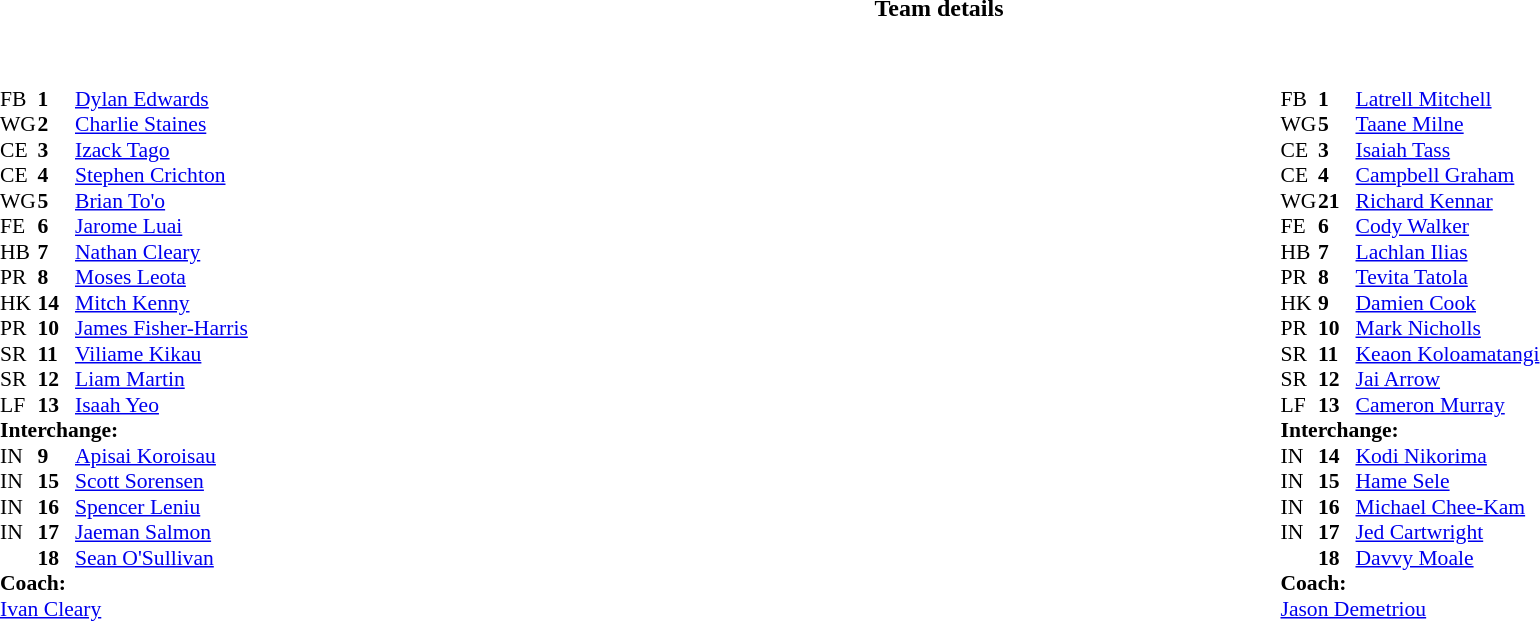<table border="0" width="100%" class="collapsible collapsed">
<tr>
<th>Team details</th>
</tr>
<tr>
<td><br><table width="100%">
<tr>
<td valign="top" width="50%"><br><table style="font-size: 90%" cellspacing="0" cellpadding="0">
<tr>
<th width="25"></th>
<th width="25"></th>
</tr>
<tr>
<td>FB</td>
<td><strong>1</strong></td>
<td><a href='#'>Dylan Edwards</a></td>
</tr>
<tr>
<td>WG</td>
<td><strong>2</strong></td>
<td><a href='#'>Charlie Staines</a></td>
</tr>
<tr>
<td>CE</td>
<td><strong>3</strong></td>
<td><a href='#'>Izack Tago</a></td>
</tr>
<tr>
<td>CE</td>
<td><strong>4</strong></td>
<td><a href='#'>Stephen Crichton</a></td>
</tr>
<tr>
<td>WG</td>
<td><strong>5</strong></td>
<td><a href='#'>Brian To'o</a></td>
</tr>
<tr>
<td>FE</td>
<td><strong>6</strong></td>
<td><a href='#'>Jarome Luai</a></td>
</tr>
<tr>
<td>HB</td>
<td><strong>7</strong></td>
<td><a href='#'>Nathan Cleary</a></td>
</tr>
<tr>
<td>PR</td>
<td><strong>8</strong></td>
<td><a href='#'>Moses Leota</a></td>
</tr>
<tr>
<td>HK</td>
<td><strong>14</strong></td>
<td><a href='#'>Mitch Kenny</a></td>
</tr>
<tr>
<td>PR</td>
<td><strong>10</strong></td>
<td><a href='#'>James Fisher-Harris</a></td>
</tr>
<tr>
<td>SR</td>
<td><strong>11</strong></td>
<td><a href='#'>Viliame Kikau</a></td>
</tr>
<tr>
<td>SR</td>
<td><strong>12</strong></td>
<td><a href='#'>Liam Martin</a></td>
</tr>
<tr>
<td>LF</td>
<td><strong>13</strong></td>
<td><a href='#'>Isaah Yeo</a></td>
</tr>
<tr>
<td colspan=3><strong>Interchange:</strong></td>
</tr>
<tr>
<td>IN</td>
<td><strong>9</strong></td>
<td><a href='#'>Apisai Koroisau</a></td>
</tr>
<tr>
<td>IN</td>
<td><strong>15</strong></td>
<td><a href='#'>Scott Sorensen</a></td>
</tr>
<tr>
<td>IN</td>
<td><strong>16</strong></td>
<td><a href='#'>Spencer Leniu</a></td>
</tr>
<tr>
<td>IN</td>
<td><strong>17</strong></td>
<td><a href='#'>Jaeman Salmon</a></td>
</tr>
<tr>
<td></td>
<td><strong>18</strong></td>
<td><a href='#'>Sean O'Sullivan</a></td>
</tr>
<tr>
<td colspan=3><strong>Coach:</strong></td>
</tr>
<tr>
<td colspan="3"><a href='#'>Ivan Cleary</a></td>
</tr>
</table>
</td>
<td valign="top" width="50%"><br><table style="font-size: 90%" cellspacing="0" cellpadding="0" align="center">
<tr>
<th width="25"></th>
<th width="25"></th>
</tr>
<tr>
<td>FB</td>
<td><strong>1</strong></td>
<td><a href='#'>Latrell Mitchell</a></td>
</tr>
<tr>
<td>WG</td>
<td><strong>5</strong></td>
<td><a href='#'>Taane Milne</a></td>
</tr>
<tr>
<td>CE</td>
<td><strong>3</strong></td>
<td><a href='#'>Isaiah Tass</a></td>
</tr>
<tr>
<td>CE</td>
<td><strong>4</strong></td>
<td><a href='#'>Campbell Graham</a></td>
</tr>
<tr>
<td>WG</td>
<td><strong>21</strong></td>
<td><a href='#'>Richard Kennar</a></td>
</tr>
<tr>
<td>FE</td>
<td><strong>6</strong></td>
<td><a href='#'>Cody Walker</a></td>
</tr>
<tr>
<td>HB</td>
<td><strong>7</strong></td>
<td><a href='#'>Lachlan Ilias</a></td>
</tr>
<tr>
<td>PR</td>
<td><strong>8</strong></td>
<td><a href='#'>Tevita Tatola</a></td>
</tr>
<tr>
<td>HK</td>
<td><strong>9</strong></td>
<td><a href='#'>Damien Cook</a></td>
</tr>
<tr>
<td>PR</td>
<td><strong>10</strong></td>
<td><a href='#'>Mark Nicholls</a></td>
</tr>
<tr>
<td>SR</td>
<td><strong>11</strong></td>
<td><a href='#'>Keaon Koloamatangi</a></td>
</tr>
<tr>
<td>SR</td>
<td><strong>12</strong></td>
<td><a href='#'>Jai Arrow</a></td>
</tr>
<tr>
<td>LF</td>
<td><strong>13</strong></td>
<td><a href='#'>Cameron Murray</a></td>
</tr>
<tr>
<td colspan=3><strong>Interchange:</strong></td>
</tr>
<tr>
<td>IN</td>
<td><strong>14</strong></td>
<td><a href='#'>Kodi Nikorima</a></td>
</tr>
<tr>
<td>IN</td>
<td><strong>15</strong></td>
<td><a href='#'>Hame Sele</a></td>
</tr>
<tr>
<td>IN</td>
<td><strong>16</strong></td>
<td><a href='#'>Michael Chee-Kam</a></td>
</tr>
<tr>
<td>IN</td>
<td><strong>17</strong></td>
<td><a href='#'>Jed Cartwright</a></td>
</tr>
<tr>
<td></td>
<td><strong>18</strong></td>
<td><a href='#'>Davvy Moale</a></td>
</tr>
<tr>
<td colspan=3><strong>Coach:</strong></td>
</tr>
<tr>
<td colspan="3"><a href='#'>Jason Demetriou</a></td>
</tr>
</table>
</td>
</tr>
</table>
</td>
</tr>
</table>
